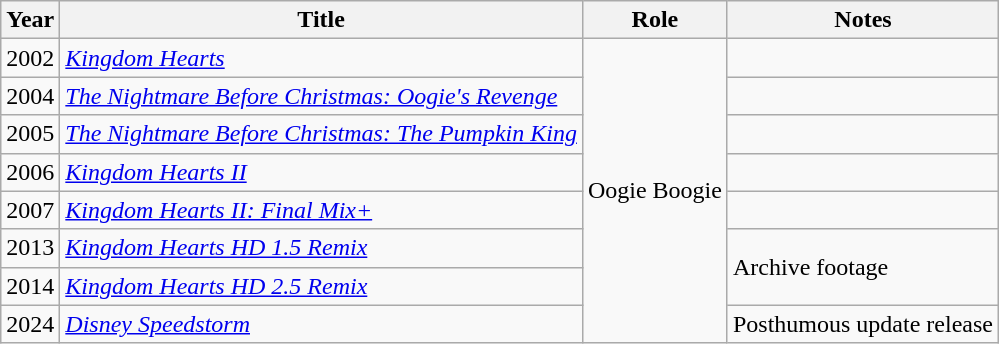<table class="wikitable">
<tr>
<th>Year</th>
<th>Title</th>
<th>Role</th>
<th>Notes</th>
</tr>
<tr>
<td>2002</td>
<td><em><a href='#'>Kingdom Hearts</a></em></td>
<td rowspan="8">Oogie Boogie</td>
<td></td>
</tr>
<tr>
<td>2004</td>
<td><em><a href='#'>The Nightmare Before Christmas: Oogie's Revenge</a></em></td>
<td></td>
</tr>
<tr>
<td>2005</td>
<td><em><a href='#'>The Nightmare Before Christmas: The Pumpkin King</a></em></td>
<td></td>
</tr>
<tr>
<td>2006</td>
<td><em><a href='#'>Kingdom Hearts II</a></em></td>
<td></td>
</tr>
<tr>
<td>2007</td>
<td><em><a href='#'>Kingdom Hearts II: Final Mix+</a></em></td>
<td></td>
</tr>
<tr>
<td>2013</td>
<td><em><a href='#'>Kingdom Hearts HD 1.5 Remix</a></em></td>
<td rowspan="2">Archive footage</td>
</tr>
<tr>
<td>2014</td>
<td><em><a href='#'>Kingdom Hearts HD 2.5 Remix</a></em></td>
</tr>
<tr>
<td>2024</td>
<td><em><a href='#'>Disney Speedstorm</a></em></td>
<td>Posthumous update release</td>
</tr>
</table>
